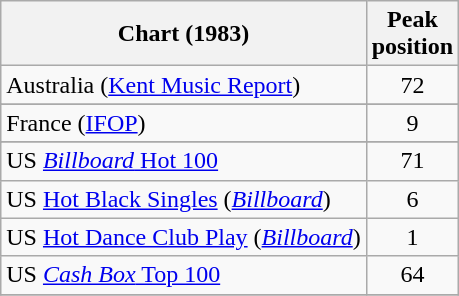<table class="wikitable sortable">
<tr>
<th>Chart (1983)</th>
<th>Peak<br>position</th>
</tr>
<tr>
<td>Australia (<a href='#'>Kent Music Report</a>)</td>
<td align="center">72</td>
</tr>
<tr>
</tr>
<tr>
</tr>
<tr>
<td>France (<a href='#'>IFOP</a>)</td>
<td align="center">9</td>
</tr>
<tr>
</tr>
<tr>
</tr>
<tr>
</tr>
<tr>
</tr>
<tr>
</tr>
<tr>
</tr>
<tr>
</tr>
<tr>
<td>US <a href='#'><em>Billboard</em> Hot 100</a></td>
<td align="center">71</td>
</tr>
<tr>
<td>US <a href='#'>Hot Black Singles</a> (<em><a href='#'>Billboard</a></em>)</td>
<td align="center">6</td>
</tr>
<tr>
<td>US <a href='#'>Hot Dance Club Play</a> (<em><a href='#'>Billboard</a></em>)</td>
<td align="center">1</td>
</tr>
<tr>
<td>US <a href='#'><em>Cash Box</em> Top 100</a></td>
<td align="center">64</td>
</tr>
<tr>
</tr>
</table>
